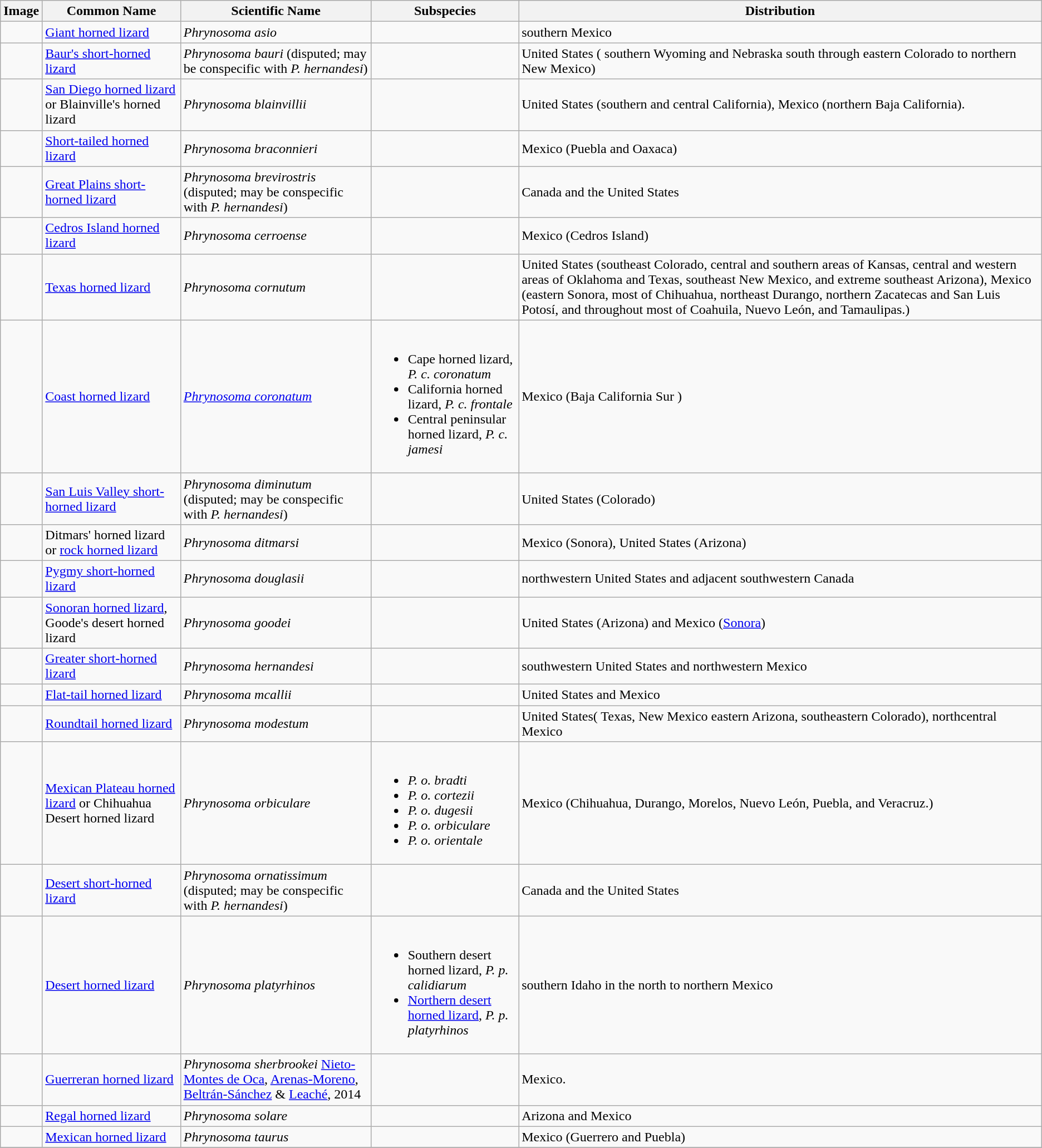<table class="wikitable">
<tr>
<th>Image</th>
<th>Common Name</th>
<th>Scientific Name</th>
<th>Subspecies</th>
<th>Distribution</th>
</tr>
<tr>
<td></td>
<td><a href='#'>Giant horned lizard</a></td>
<td><em>Phrynosoma asio</em> </td>
<td></td>
<td>southern Mexico</td>
</tr>
<tr>
<td></td>
<td><a href='#'>Baur's short-horned lizard</a></td>
<td><em>Phrynosoma bauri</em>  (disputed; may be conspecific with <em>P. hernandesi</em>)</td>
<td></td>
<td>United States ( southern Wyoming and Nebraska south through eastern Colorado to northern New Mexico)</td>
</tr>
<tr>
<td></td>
<td><a href='#'>San Diego horned lizard</a> or Blainville's horned lizard</td>
<td><em>Phrynosoma blainvillii</em> </td>
<td></td>
<td>United States (southern and central California), Mexico (northern Baja California).</td>
</tr>
<tr>
<td></td>
<td><a href='#'>Short-tailed horned lizard</a></td>
<td><em>Phrynosoma braconnieri</em> </td>
<td></td>
<td>Mexico (Puebla and Oaxaca)</td>
</tr>
<tr>
<td></td>
<td><a href='#'>Great Plains short-horned lizard</a></td>
<td><em>Phrynosoma brevirostris</em>  (disputed; may be conspecific with <em>P. hernandesi</em>)</td>
<td></td>
<td>Canada and the United States</td>
</tr>
<tr>
<td></td>
<td><a href='#'>Cedros Island horned lizard</a></td>
<td><em>Phrynosoma cerroense</em> </td>
<td></td>
<td>Mexico (Cedros Island)</td>
</tr>
<tr>
<td></td>
<td><a href='#'>Texas horned lizard</a></td>
<td><em>Phrynosoma cornutum</em> </td>
<td></td>
<td>United States (southeast Colorado, central and southern areas of Kansas, central and western areas of Oklahoma and Texas, southeast New Mexico, and extreme southeast Arizona), Mexico (eastern Sonora, most of Chihuahua, northeast Durango, northern Zacatecas and San Luis Potosí, and throughout most of Coahuila, Nuevo León, and Tamaulipas.)</td>
</tr>
<tr>
<td></td>
<td><a href='#'>Coast horned lizard</a></td>
<td><em><a href='#'>Phrynosoma coronatum</a></em> </td>
<td><br><ul><li>Cape horned lizard, <em>P. c. coronatum</em> </li><li>California horned lizard, <em>P. c. frontale</em> </li><li>Central peninsular horned lizard, <em>P. c. jamesi</em> </li></ul></td>
<td>Mexico (Baja California Sur )</td>
</tr>
<tr>
<td></td>
<td><a href='#'>San Luis Valley short-horned lizard</a></td>
<td><em>Phrynosoma diminutum</em>  (disputed; may be conspecific with <em>P. hernandesi</em>)</td>
<td></td>
<td>United States (Colorado)</td>
</tr>
<tr>
<td></td>
<td>Ditmars' horned lizard or <a href='#'>rock horned lizard</a></td>
<td><em>Phrynosoma ditmarsi</em> </td>
<td></td>
<td>Mexico (Sonora), United States (Arizona)</td>
</tr>
<tr>
<td></td>
<td><a href='#'>Pygmy short-horned lizard</a></td>
<td><em>Phrynosoma douglasii</em> </td>
<td></td>
<td>northwestern United States and adjacent southwestern Canada</td>
</tr>
<tr>
<td></td>
<td><a href='#'>Sonoran horned lizard</a>, Goode's desert horned lizard</td>
<td><em>Phrynosoma goodei</em> </td>
<td></td>
<td>United States (Arizona) and Mexico (<a href='#'>Sonora</a>)</td>
</tr>
<tr>
<td></td>
<td><a href='#'>Greater short-horned lizard</a></td>
<td><em>Phrynosoma hernandesi</em> </td>
<td></td>
<td>southwestern United States and northwestern Mexico</td>
</tr>
<tr>
<td></td>
<td><a href='#'>Flat-tail horned lizard</a></td>
<td><em>Phrynosoma mcallii</em> </td>
<td></td>
<td>United States and Mexico</td>
</tr>
<tr>
<td></td>
<td><a href='#'>Roundtail horned lizard</a></td>
<td><em>Phrynosoma modestum</em> </td>
<td></td>
<td>United States( Texas, New Mexico eastern Arizona, southeastern Colorado), northcentral Mexico</td>
</tr>
<tr>
<td></td>
<td><a href='#'>Mexican Plateau horned lizard</a> or Chihuahua Desert horned lizard</td>
<td><em>Phrynosoma orbiculare</em> </td>
<td><br><ul><li><em>P. o. bradti</em> </li><li><em>P. o. cortezii</em> </li><li><em>P. o. dugesii</em> </li><li><em>P. o. orbiculare</em> </li><li><em>P. o. orientale</em> </li></ul></td>
<td>Mexico (Chihuahua, Durango, Morelos, Nuevo León, Puebla, and Veracruz.)</td>
</tr>
<tr>
<td></td>
<td><a href='#'>Desert short-horned lizard</a></td>
<td><em>Phrynosoma ornatissimum</em>  (disputed; may be conspecific with <em>P. hernandesi</em>)</td>
<td></td>
<td>Canada and the United States</td>
</tr>
<tr>
<td></td>
<td><a href='#'>Desert horned lizard</a></td>
<td><em>Phrynosoma platyrhinos</em> </td>
<td><br><ul><li>Southern desert horned lizard, <em>P. p. calidiarum</em> </li><li><a href='#'>Northern desert horned lizard</a>, <em>P. p. platyrhinos</em> </li></ul></td>
<td>southern Idaho in the north to northern Mexico</td>
</tr>
<tr>
<td></td>
<td><a href='#'>Guerreran horned lizard</a></td>
<td><em>Phrynosoma sherbrookei</em> <a href='#'>Nieto-Montes de Oca</a>, <a href='#'>Arenas-Moreno</a>, <a href='#'>Beltrán-Sánchez</a> & <a href='#'>Leaché</a>, 2014</td>
<td></td>
<td>Mexico.</td>
</tr>
<tr>
<td></td>
<td><a href='#'>Regal horned lizard</a></td>
<td><em>Phrynosoma solare</em> </td>
<td></td>
<td>Arizona and Mexico</td>
</tr>
<tr>
<td></td>
<td><a href='#'>Mexican horned lizard</a></td>
<td><em>Phrynosoma taurus</em> </td>
<td></td>
<td>Mexico (Guerrero and Puebla)</td>
</tr>
<tr>
</tr>
</table>
